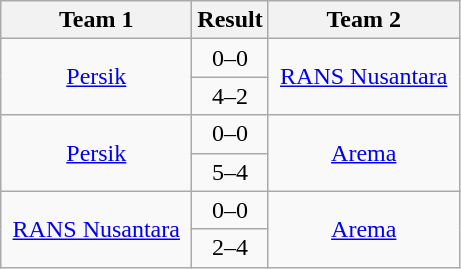<table class="wikitable" style="text-align:center">
<tr>
<th width=120>Team 1</th>
<th>Result</th>
<th width=120>Team 2</th>
</tr>
<tr>
<td rowspan=2><a href='#'>Persik</a></td>
<td>0–0</td>
<td rowspan=2><a href='#'>RANS Nusantara</a></td>
</tr>
<tr>
<td>4–2 </td>
</tr>
<tr>
<td rowspan=2><a href='#'>Persik</a></td>
<td>0–0</td>
<td rowspan=2><a href='#'>Arema</a></td>
</tr>
<tr>
<td>5–4 </td>
</tr>
<tr>
<td rowspan=2><a href='#'>RANS Nusantara</a></td>
<td>0–0</td>
<td rowspan=2><a href='#'>Arema</a></td>
</tr>
<tr>
<td>2–4 </td>
</tr>
</table>
